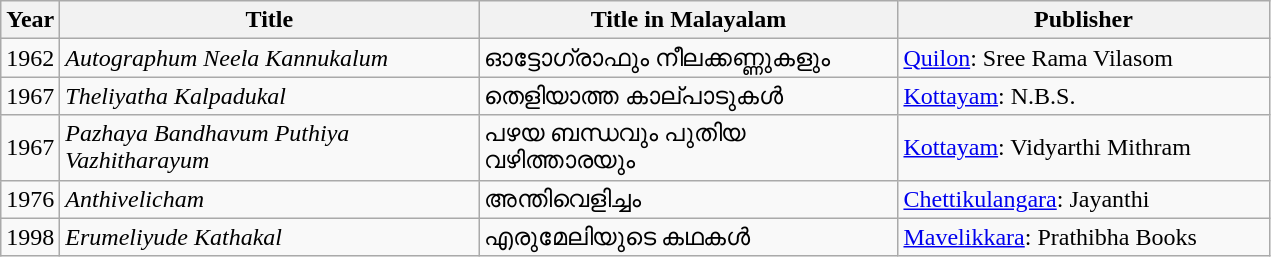<table class="wikitable">
<tr>
<th>Year</th>
<th ! style=width:17em>Title</th>
<th ! style=width:17em>Title in Malayalam</th>
<th ! style=width:15em>Publisher</th>
</tr>
<tr>
<td>1962</td>
<td><em>Autographum Neela Kannukalum</em></td>
<td>ഓട്ടോഗ്രാഫും നീലക്കണ്ണുകളും</td>
<td><a href='#'>Quilon</a>: Sree Rama Vilasom</td>
</tr>
<tr>
<td>1967</td>
<td><em>Theliyatha Kalpadukal</em></td>
<td>തെളിയാത്ത കാല്‌പാടുകൾ</td>
<td><a href='#'>Kottayam</a>: N.B.S.</td>
</tr>
<tr>
<td>1967</td>
<td><em>Pazhaya Bandhavum Puthiya Vazhitharayum</em></td>
<td>പഴയ ബന്ധവും പുതിയ വഴിത്താരയും</td>
<td><a href='#'>Kottayam</a>: Vidyarthi Mithram</td>
</tr>
<tr>
<td>1976</td>
<td><em>Anthivelicham</em></td>
<td>അന്തിവെളിച്ചം</td>
<td><a href='#'>Chettikulangara</a>: Jayanthi</td>
</tr>
<tr>
<td>1998</td>
<td><em>Erumeliyude Kathakal</em></td>
<td>എരുമേലിയുടെ കഥകള്‍</td>
<td><a href='#'>Mavelikkara</a>: Prathibha Books</td>
</tr>
</table>
